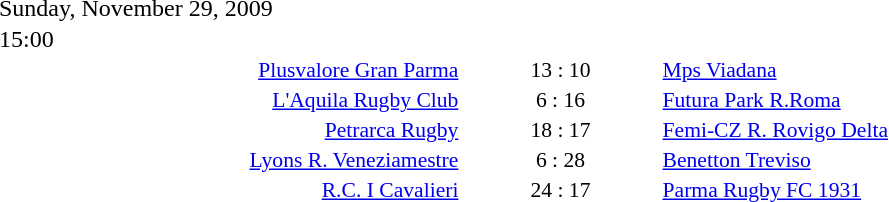<table style="width:70%;" cellspacing="1">
<tr>
<th width=35%></th>
<th width=15%></th>
<th></th>
</tr>
<tr>
<td>Sunday, November 29, 2009</td>
</tr>
<tr>
<td>15:00</td>
</tr>
<tr style=font-size:90%>
<td align=right><a href='#'>Plusvalore Gran Parma</a></td>
<td align=center>13 : 10</td>
<td><a href='#'>Mps Viadana</a></td>
</tr>
<tr style=font-size:90%>
<td align=right><a href='#'>L'Aquila Rugby Club</a></td>
<td align=center>6 : 16</td>
<td><a href='#'>Futura Park R.Roma</a></td>
</tr>
<tr style=font-size:90%>
<td align=right><a href='#'>Petrarca Rugby</a></td>
<td align=center>18 : 17</td>
<td><a href='#'>Femi-CZ R. Rovigo Delta</a></td>
</tr>
<tr style=font-size:90%>
<td align=right><a href='#'>Lyons R. Veneziamestre</a></td>
<td align=center>6 : 28</td>
<td><a href='#'>Benetton Treviso</a></td>
</tr>
<tr style=font-size:90%>
<td align=right><a href='#'>R.C. I Cavalieri</a></td>
<td align=center>24 : 17</td>
<td><a href='#'>Parma Rugby FC 1931</a></td>
</tr>
</table>
